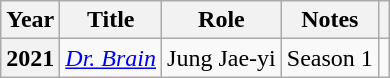<table class="wikitable plainrowheaders">
<tr>
<th scope="col">Year</th>
<th scope="col">Title</th>
<th scope="col">Role</th>
<th scope="col">Notes</th>
<th scope="col" class="unsortable"></th>
</tr>
<tr>
<th scope="row">2021</th>
<td><em><a href='#'>Dr. Brain</a></em></td>
<td>Jung Jae-yi</td>
<td>Season 1</td>
<td style="text-align:center"></td>
</tr>
</table>
